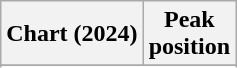<table class="wikitable sortable plainrowheaders" style="text-align:center">
<tr>
<th scope="col">Chart (2024)</th>
<th scope="col">Peak<br>position</th>
</tr>
<tr>
</tr>
<tr>
</tr>
<tr>
</tr>
<tr>
</tr>
<tr>
</tr>
<tr>
</tr>
</table>
